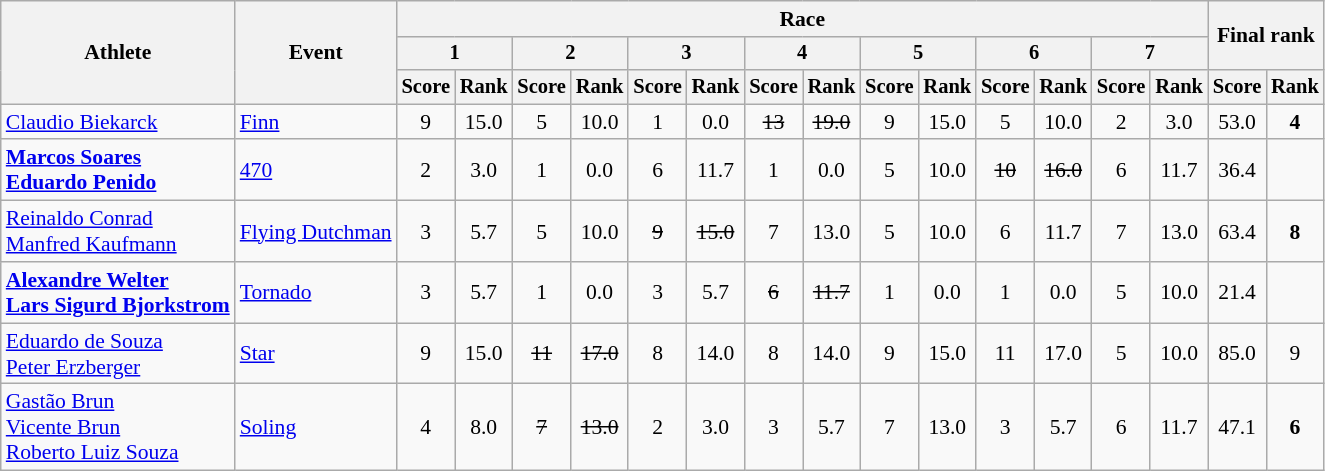<table class="wikitable" style="font-size:90%">
<tr>
<th rowspan="3">Athlete</th>
<th rowspan="3">Event</th>
<th colspan="14">Race</th>
<th rowspan=2 colspan="2">Final rank</th>
</tr>
<tr style="font-size:95%">
<th colspan="2">1</th>
<th colspan="2">2</th>
<th colspan="2">3</th>
<th colspan="2">4</th>
<th colspan="2">5</th>
<th colspan="2">6</th>
<th colspan="2">7</th>
</tr>
<tr style="font-size:95%">
<th>Score</th>
<th>Rank</th>
<th>Score</th>
<th>Rank</th>
<th>Score</th>
<th>Rank</th>
<th>Score</th>
<th>Rank</th>
<th>Score</th>
<th>Rank</th>
<th>Score</th>
<th>Rank</th>
<th>Score</th>
<th>Rank</th>
<th>Score</th>
<th>Rank</th>
</tr>
<tr align=center>
<td align=left><a href='#'>Claudio Biekarck</a></td>
<td align=left><a href='#'>Finn</a></td>
<td>9</td>
<td>15.0</td>
<td>5</td>
<td>10.0</td>
<td>1</td>
<td>0.0</td>
<td><s>13</s></td>
<td><s>19.0</s></td>
<td>9</td>
<td>15.0</td>
<td>5</td>
<td>10.0</td>
<td>2</td>
<td>3.0</td>
<td>53.0</td>
<td><strong>4</strong></td>
</tr>
<tr align=center>
<td align=left><strong><a href='#'>Marcos Soares</a><br><a href='#'>Eduardo Penido</a></strong></td>
<td align=left><a href='#'>470</a></td>
<td>2</td>
<td>3.0</td>
<td>1</td>
<td>0.0</td>
<td>6</td>
<td>11.7</td>
<td>1</td>
<td>0.0</td>
<td>5</td>
<td>10.0</td>
<td><s>10</s></td>
<td><s>16.0</s></td>
<td>6</td>
<td>11.7</td>
<td>36.4</td>
<td></td>
</tr>
<tr align=center>
<td align=left><a href='#'>Reinaldo Conrad</a><br><a href='#'>Manfred Kaufmann</a></td>
<td align=left><a href='#'>Flying Dutchman</a></td>
<td>3</td>
<td>5.7</td>
<td>5</td>
<td>10.0</td>
<td><s>9</s></td>
<td><s>15.0</s></td>
<td>7</td>
<td>13.0</td>
<td>5</td>
<td>10.0</td>
<td>6</td>
<td>11.7</td>
<td>7</td>
<td>13.0</td>
<td>63.4</td>
<td><strong>8</strong></td>
</tr>
<tr align=center>
<td align=left><strong><a href='#'>Alexandre Welter</a><br><a href='#'>Lars Sigurd Bjorkstrom</a></strong></td>
<td align=left><a href='#'>Tornado</a></td>
<td>3</td>
<td>5.7</td>
<td>1</td>
<td>0.0</td>
<td>3</td>
<td>5.7</td>
<td><s>6</s></td>
<td><s>11.7</s></td>
<td>1</td>
<td>0.0</td>
<td>1</td>
<td>0.0</td>
<td>5</td>
<td>10.0</td>
<td>21.4</td>
<td></td>
</tr>
<tr align=center>
<td align=left><a href='#'>Eduardo de Souza</a><br><a href='#'>Peter Erzberger</a></td>
<td align=left><a href='#'>Star</a></td>
<td>9</td>
<td>15.0</td>
<td><s>11</s></td>
<td><s>17.0</s></td>
<td>8</td>
<td>14.0</td>
<td>8</td>
<td>14.0</td>
<td>9</td>
<td>15.0</td>
<td>11</td>
<td>17.0</td>
<td>5</td>
<td>10.0</td>
<td>85.0</td>
<td>9</td>
</tr>
<tr align=center>
<td align=left><a href='#'>Gastão Brun</a><br><a href='#'>Vicente Brun</a><br><a href='#'>Roberto Luiz Souza</a></td>
<td align=left><a href='#'>Soling</a></td>
<td>4</td>
<td>8.0</td>
<td><s>7</s></td>
<td><s>13.0</s></td>
<td>2</td>
<td>3.0</td>
<td>3</td>
<td>5.7</td>
<td>7</td>
<td>13.0</td>
<td>3</td>
<td>5.7</td>
<td>6</td>
<td>11.7</td>
<td>47.1</td>
<td><strong>6</strong></td>
</tr>
</table>
